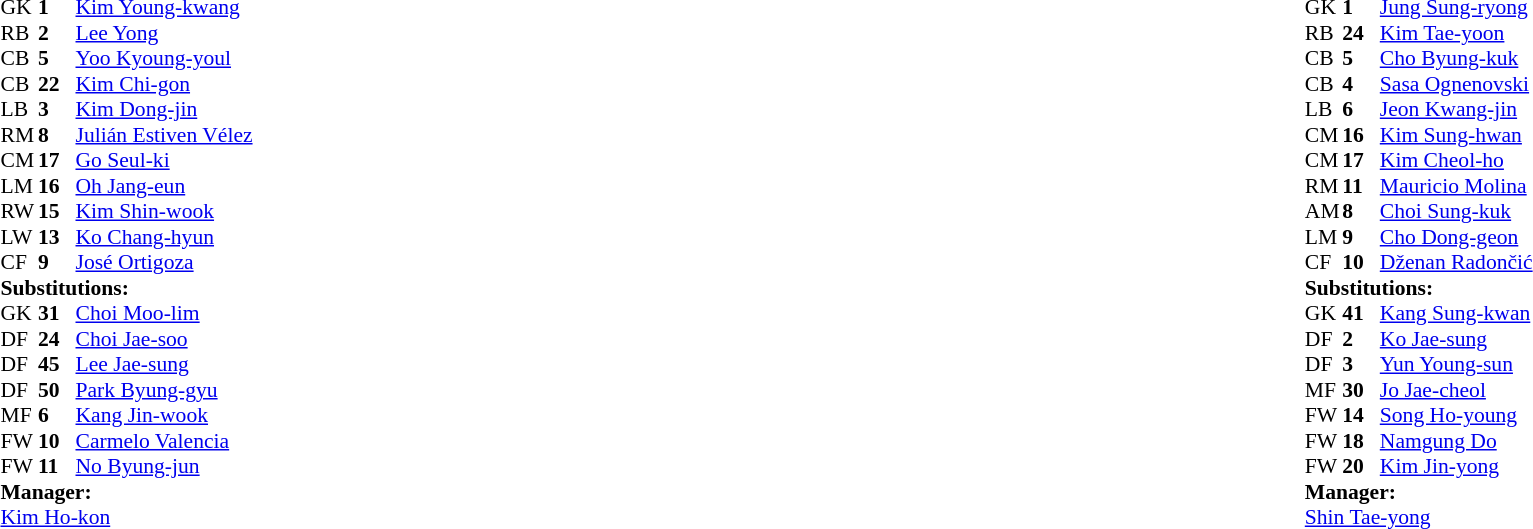<table width="100%">
<tr>
<td valign="top" width="50%"><br><table style="font-size: 90%" cellspacing="0" cellpadding="0">
<tr>
<th width=25></th>
<th width=25></th>
</tr>
<tr>
<td>GK</td>
<td><strong>1</strong></td>
<td> <a href='#'>Kim Young-kwang</a></td>
</tr>
<tr>
<td>RB</td>
<td><strong>2</strong></td>
<td> <a href='#'>Lee Yong</a></td>
</tr>
<tr>
<td>CB</td>
<td><strong>5</strong></td>
<td> <a href='#'>Yoo Kyoung-youl</a></td>
</tr>
<tr>
<td>CB</td>
<td><strong>22</strong></td>
<td> <a href='#'>Kim Chi-gon</a></td>
<td></td>
<td></td>
</tr>
<tr>
<td>LB</td>
<td><strong>3</strong></td>
<td> <a href='#'>Kim Dong-jin</a></td>
</tr>
<tr>
<td>RM</td>
<td><strong>8</strong></td>
<td> <a href='#'>Julián Estiven Vélez</a></td>
<td></td>
<td></td>
</tr>
<tr>
<td>CM</td>
<td><strong>17</strong></td>
<td> <a href='#'>Go Seul-ki</a></td>
</tr>
<tr>
<td>LM</td>
<td><strong>16</strong></td>
<td> <a href='#'>Oh Jang-eun</a></td>
</tr>
<tr>
<td>RW</td>
<td><strong>15</strong></td>
<td> <a href='#'>Kim Shin-wook</a></td>
</tr>
<tr>
<td>LW</td>
<td><strong>13</strong></td>
<td> <a href='#'>Ko Chang-hyun</a></td>
</tr>
<tr>
<td>CF</td>
<td><strong>9</strong></td>
<td> <a href='#'>José Ortigoza</a></td>
<td></td>
<td></td>
</tr>
<tr>
<td colspan=3><strong>Substitutions:</strong></td>
</tr>
<tr>
<td>GK</td>
<td><strong>31</strong></td>
<td> <a href='#'>Choi Moo-lim</a></td>
</tr>
<tr>
<td>DF</td>
<td><strong>24</strong></td>
<td> <a href='#'>Choi Jae-soo</a></td>
</tr>
<tr>
<td>DF</td>
<td><strong>45</strong></td>
<td> <a href='#'>Lee Jae-sung</a></td>
<td></td>
<td></td>
</tr>
<tr>
<td>DF</td>
<td><strong>50</strong></td>
<td> <a href='#'>Park Byung-gyu</a></td>
</tr>
<tr>
<td>MF</td>
<td><strong>6</strong></td>
<td> <a href='#'>Kang Jin-wook</a></td>
</tr>
<tr>
<td>FW</td>
<td><strong>10</strong></td>
<td> <a href='#'>Carmelo Valencia</a></td>
<td></td>
<td></td>
</tr>
<tr>
<td>FW</td>
<td><strong>11</strong></td>
<td> <a href='#'>No Byung-jun</a></td>
<td></td>
<td></td>
</tr>
<tr>
<td colspan=3><strong>Manager:</strong></td>
</tr>
<tr>
<td colspan=4> <a href='#'>Kim Ho-kon</a></td>
</tr>
</table>
</td>
<td valign="top"></td>
<td valign="top" width="50%"><br><table style="font-size: 90%" cellspacing="0" cellpadding="0"  align="center">
<tr>
<th width="25"></th>
<th width="25"></th>
</tr>
<tr>
<td>GK</td>
<td><strong>1</strong></td>
<td> <a href='#'>Jung Sung-ryong</a></td>
</tr>
<tr>
<td>RB</td>
<td><strong>24</strong></td>
<td> <a href='#'>Kim Tae-yoon</a></td>
</tr>
<tr>
<td>CB</td>
<td><strong>5</strong></td>
<td> <a href='#'>Cho Byung-kuk</a></td>
</tr>
<tr>
<td>CB</td>
<td><strong>4</strong></td>
<td> <a href='#'>Sasa Ognenovski</a></td>
<td></td>
<td></td>
</tr>
<tr>
<td>LB</td>
<td><strong>6</strong></td>
<td> <a href='#'>Jeon Kwang-jin</a></td>
<td></td>
</tr>
<tr>
<td>CM</td>
<td><strong>16</strong></td>
<td> <a href='#'>Kim Sung-hwan</a></td>
<td></td>
</tr>
<tr>
<td>CM</td>
<td><strong>17</strong></td>
<td> <a href='#'>Kim Cheol-ho</a></td>
<td></td>
<td></td>
</tr>
<tr>
<td>RM</td>
<td><strong>11</strong></td>
<td> <a href='#'>Mauricio Molina</a></td>
</tr>
<tr>
<td>AM</td>
<td><strong>8</strong></td>
<td> <a href='#'>Choi Sung-kuk</a></td>
<td></td>
</tr>
<tr>
<td>LM</td>
<td><strong>9</strong></td>
<td> <a href='#'>Cho Dong-geon</a></td>
<td></td>
<td></td>
</tr>
<tr>
<td>CF</td>
<td><strong>10</strong></td>
<td> <a href='#'>Dženan Radončić</a></td>
</tr>
<tr>
<td colspan=3><strong>Substitutions:</strong></td>
</tr>
<tr>
<td>GK</td>
<td><strong>41</strong></td>
<td> <a href='#'>Kang Sung-kwan</a></td>
</tr>
<tr>
<td>DF</td>
<td><strong>2</strong></td>
<td> <a href='#'>Ko Jae-sung</a></td>
<td></td>
<td></td>
</tr>
<tr>
<td>DF</td>
<td><strong>3</strong></td>
<td> <a href='#'>Yun Young-sun</a></td>
</tr>
<tr>
<td>MF</td>
<td><strong>30</strong></td>
<td> <a href='#'>Jo Jae-cheol</a></td>
<td></td>
<td></td>
</tr>
<tr>
<td>FW</td>
<td><strong>14</strong></td>
<td> <a href='#'>Song Ho-young</a></td>
<td></td>
<td></td>
</tr>
<tr>
<td>FW</td>
<td><strong>18</strong></td>
<td> <a href='#'>Namgung Do</a></td>
</tr>
<tr>
<td>FW</td>
<td><strong>20</strong></td>
<td> <a href='#'>Kim Jin-yong</a></td>
</tr>
<tr>
<td colspan=3><strong>Manager:</strong></td>
</tr>
<tr>
<td colspan=4> <a href='#'>Shin Tae-yong</a></td>
</tr>
</table>
</td>
</tr>
</table>
